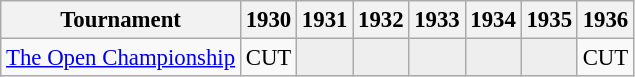<table class="wikitable" style="font-size:95%;text-align:center;">
<tr>
<th>Tournament</th>
<th>1930</th>
<th>1931</th>
<th>1932</th>
<th>1933</th>
<th>1934</th>
<th>1935</th>
<th>1936</th>
</tr>
<tr>
<td align=left><a href='#'>The Open Championship</a></td>
<td>CUT</td>
<td style="background:#eeeeee;"></td>
<td style="background:#eeeeee;"></td>
<td style="background:#eeeeee;"></td>
<td style="background:#eeeeee;"></td>
<td style="background:#eeeeee;"></td>
<td>CUT</td>
</tr>
</table>
